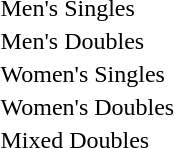<table>
<tr>
<td rowspan=2>Men's Singles</td>
<td rowspan=2></td>
<td rowspan=2></td>
<td></td>
</tr>
<tr>
<td></td>
</tr>
<tr>
<td rowspan=2>Men's Doubles</td>
<td rowspan=2></td>
<td rowspan=2></td>
<td></td>
</tr>
<tr>
<td></td>
</tr>
<tr>
<td rowspan=2>Women's Singles</td>
<td rowspan=2></td>
<td rowspan=2></td>
<td></td>
</tr>
<tr>
<td></td>
</tr>
<tr>
<td rowspan=2>Women's Doubles</td>
<td rowspan=2></td>
<td rowspan=2></td>
<td></td>
</tr>
<tr>
<td></td>
</tr>
<tr>
<td rowspan=2>Mixed Doubles</td>
<td rowspan=2></td>
<td rowspan=2></td>
<td></td>
</tr>
<tr>
<td></td>
</tr>
</table>
